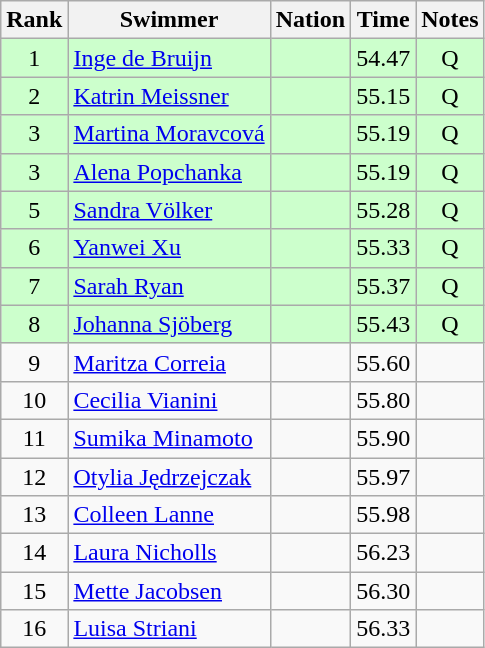<table class="wikitable sortable" style="text-align:center">
<tr>
<th>Rank</th>
<th>Swimmer</th>
<th>Nation</th>
<th>Time</th>
<th>Notes</th>
</tr>
<tr bgcolor=ccffcc>
<td>1</td>
<td align=left><a href='#'>Inge de Bruijn</a></td>
<td align=left></td>
<td>54.47</td>
<td>Q</td>
</tr>
<tr bgcolor=ccffcc>
<td>2</td>
<td align=left><a href='#'>Katrin Meissner</a></td>
<td align=left></td>
<td>55.15</td>
<td>Q</td>
</tr>
<tr bgcolor=ccffcc>
<td>3</td>
<td align=left><a href='#'>Martina Moravcová</a></td>
<td align=left></td>
<td>55.19</td>
<td>Q</td>
</tr>
<tr bgcolor=ccffcc>
<td>3</td>
<td align=left><a href='#'>Alena Popchanka</a></td>
<td align=left></td>
<td>55.19</td>
<td>Q</td>
</tr>
<tr bgcolor=ccffcc>
<td>5</td>
<td align=left><a href='#'>Sandra Völker</a></td>
<td align=left></td>
<td>55.28</td>
<td>Q</td>
</tr>
<tr bgcolor=ccffcc>
<td>6</td>
<td align=left><a href='#'>Yanwei Xu</a></td>
<td align=left></td>
<td>55.33</td>
<td>Q</td>
</tr>
<tr bgcolor=ccffcc>
<td>7</td>
<td align=left><a href='#'>Sarah Ryan</a></td>
<td align=left></td>
<td>55.37</td>
<td>Q</td>
</tr>
<tr bgcolor=ccffcc>
<td>8</td>
<td align=left><a href='#'>Johanna Sjöberg</a></td>
<td align=left></td>
<td>55.43</td>
<td>Q</td>
</tr>
<tr>
<td>9</td>
<td align=left><a href='#'>Maritza Correia</a></td>
<td align=left></td>
<td>55.60</td>
<td></td>
</tr>
<tr>
<td>10</td>
<td align=left><a href='#'>Cecilia Vianini</a></td>
<td align=left></td>
<td>55.80</td>
<td></td>
</tr>
<tr>
<td>11</td>
<td align=left><a href='#'>Sumika Minamoto</a></td>
<td align=left></td>
<td>55.90</td>
<td></td>
</tr>
<tr>
<td>12</td>
<td align=left><a href='#'>Otylia Jędrzejczak</a></td>
<td align=left></td>
<td>55.97</td>
<td></td>
</tr>
<tr>
<td>13</td>
<td align=left><a href='#'>Colleen Lanne</a></td>
<td align=left></td>
<td>55.98</td>
<td></td>
</tr>
<tr>
<td>14</td>
<td align=left><a href='#'>Laura Nicholls</a></td>
<td align=left></td>
<td>56.23</td>
<td></td>
</tr>
<tr>
<td>15</td>
<td align=left><a href='#'>Mette Jacobsen</a></td>
<td align=left></td>
<td>56.30</td>
<td></td>
</tr>
<tr>
<td>16</td>
<td align=left><a href='#'>Luisa Striani</a></td>
<td align=left></td>
<td>56.33</td>
<td></td>
</tr>
</table>
